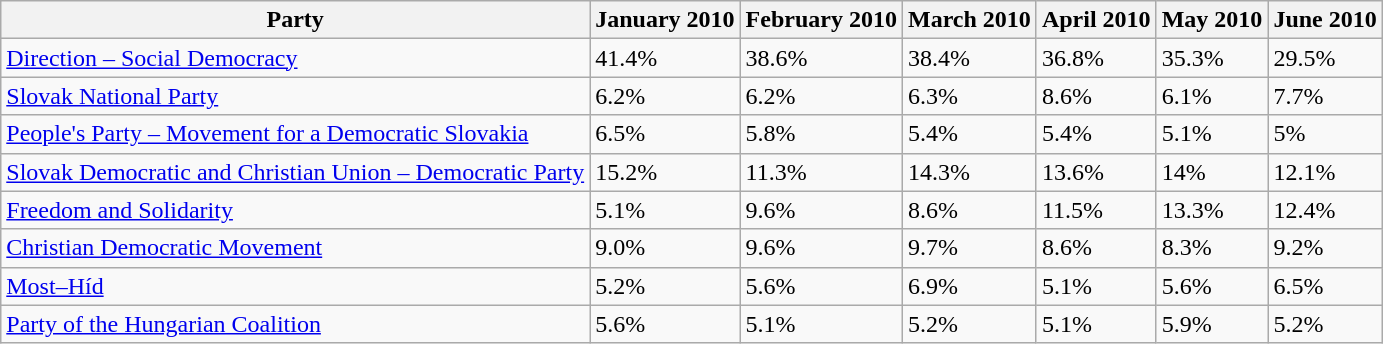<table class="wikitable sortable">
<tr>
<th>Party</th>
<th>January 2010</th>
<th>February 2010</th>
<th>March 2010</th>
<th>April 2010</th>
<th>May 2010</th>
<th>June 2010</th>
</tr>
<tr>
<td><a href='#'>Direction – Social Democracy</a></td>
<td>41.4%</td>
<td>38.6%</td>
<td>38.4%</td>
<td>36.8%</td>
<td>35.3%</td>
<td>29.5%</td>
</tr>
<tr>
<td><a href='#'>Slovak National Party</a></td>
<td>6.2%</td>
<td>6.2%</td>
<td>6.3%</td>
<td>8.6%</td>
<td>6.1%</td>
<td>7.7%</td>
</tr>
<tr>
<td><a href='#'>People's Party – Movement for a Democratic Slovakia</a></td>
<td>6.5%</td>
<td>5.8%</td>
<td>5.4%</td>
<td>5.4%</td>
<td>5.1%</td>
<td>5%</td>
</tr>
<tr>
<td><a href='#'>Slovak Democratic and Christian Union – Democratic Party</a></td>
<td>15.2%</td>
<td>11.3%</td>
<td>14.3%</td>
<td>13.6%</td>
<td>14%</td>
<td>12.1%</td>
</tr>
<tr>
<td><a href='#'>Freedom and Solidarity</a></td>
<td>5.1%</td>
<td>9.6%</td>
<td>8.6%</td>
<td>11.5%</td>
<td>13.3%</td>
<td>12.4%</td>
</tr>
<tr>
<td><a href='#'>Christian Democratic Movement</a></td>
<td>9.0%</td>
<td>9.6%</td>
<td>9.7%</td>
<td>8.6%</td>
<td>8.3%</td>
<td>9.2%</td>
</tr>
<tr>
<td><a href='#'>Most–Híd</a></td>
<td>5.2%</td>
<td>5.6%</td>
<td>6.9%</td>
<td>5.1%</td>
<td>5.6%</td>
<td>6.5%</td>
</tr>
<tr>
<td><a href='#'>Party of the Hungarian Coalition</a></td>
<td>5.6%</td>
<td>5.1%</td>
<td>5.2%</td>
<td>5.1%</td>
<td>5.9%</td>
<td>5.2%</td>
</tr>
</table>
